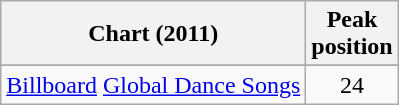<table class="wikitable">
<tr>
<th>Chart (2011)</th>
<th>Peak<br>position</th>
</tr>
<tr>
</tr>
<tr>
</tr>
<tr>
<td><a href='#'>Billboard</a> <a href='#'>Global Dance Songs</a></td>
<td align="center">24</td>
</tr>
</table>
